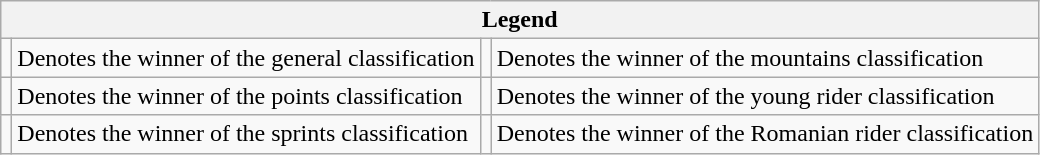<table class="wikitable">
<tr>
<th colspan="4">Legend</th>
</tr>
<tr>
<td></td>
<td>Denotes the winner of the general classification</td>
<td></td>
<td>Denotes the winner of the mountains classification</td>
</tr>
<tr>
<td></td>
<td>Denotes the winner of the points classification</td>
<td></td>
<td>Denotes the winner of the young rider classification</td>
</tr>
<tr>
<td></td>
<td>Denotes the winner of the sprints classification</td>
<td></td>
<td>Denotes the winner of the Romanian rider classification</td>
</tr>
</table>
